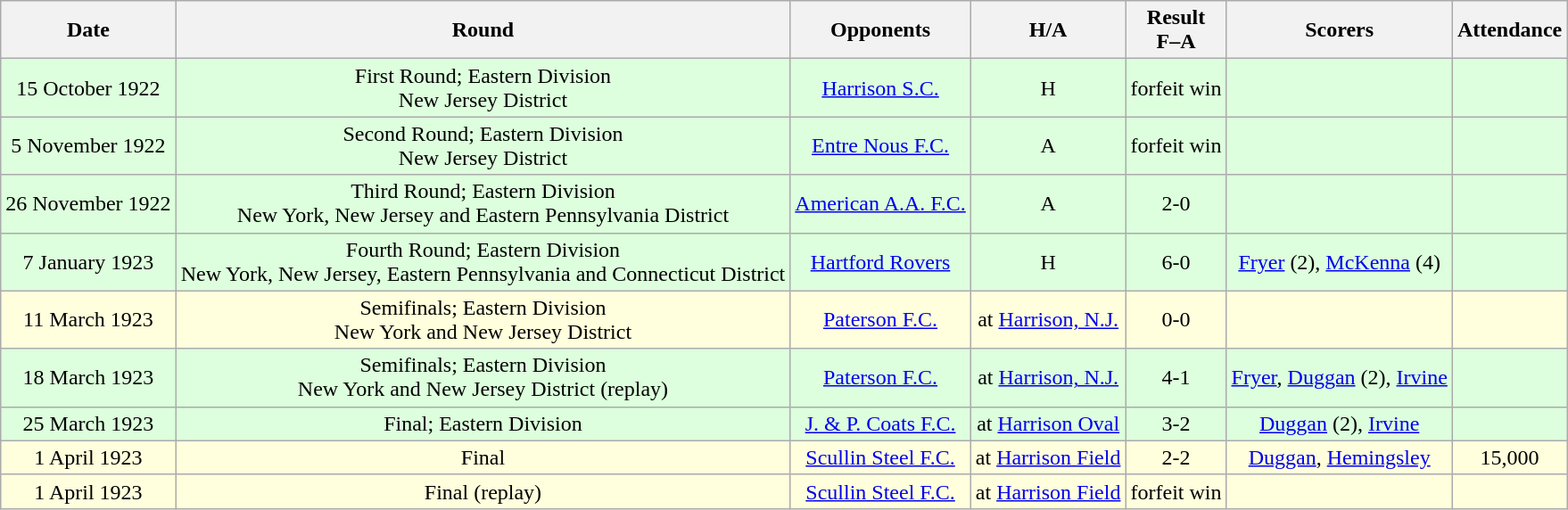<table class="wikitable" style="text-align:center">
<tr>
<th>Date</th>
<th>Round</th>
<th>Opponents</th>
<th>H/A</th>
<th>Result<br>F–A</th>
<th>Scorers</th>
<th>Attendance</th>
</tr>
<tr bgcolor="#ddffdd">
<td>15 October 1922</td>
<td>First Round; Eastern Division<br>New Jersey District</td>
<td><a href='#'>Harrison S.C.</a></td>
<td>H</td>
<td>forfeit win</td>
<td></td>
<td></td>
</tr>
<tr bgcolor="#ddffdd">
<td>5 November 1922</td>
<td>Second Round; Eastern Division<br>New Jersey District</td>
<td><a href='#'>Entre Nous F.C.</a></td>
<td>A</td>
<td>forfeit win</td>
<td></td>
<td></td>
</tr>
<tr bgcolor="#ddffdd">
<td>26 November 1922</td>
<td>Third Round; Eastern Division<br>New York, New Jersey and Eastern Pennsylvania District</td>
<td><a href='#'>American A.A. F.C.</a></td>
<td>A</td>
<td>2-0</td>
<td></td>
<td></td>
</tr>
<tr bgcolor="#ddffdd">
<td>7 January 1923</td>
<td>Fourth Round; Eastern Division<br>New York, New Jersey, Eastern Pennsylvania and Connecticut District</td>
<td><a href='#'>Hartford Rovers</a></td>
<td>H</td>
<td>6-0</td>
<td><a href='#'>Fryer</a> (2), <a href='#'>McKenna</a> (4)</td>
<td></td>
</tr>
<tr bgcolor="#ffffdd">
<td>11 March 1923</td>
<td>Semifinals; Eastern Division<br>New York and New Jersey District</td>
<td><a href='#'>Paterson F.C.</a></td>
<td>at <a href='#'>Harrison, N.J.</a></td>
<td>0-0</td>
<td></td>
<td></td>
</tr>
<tr bgcolor="#ddffdd">
<td>18 March 1923</td>
<td>Semifinals; Eastern Division<br>New York and New Jersey District (replay)</td>
<td><a href='#'>Paterson F.C.</a></td>
<td>at <a href='#'>Harrison, N.J.</a></td>
<td>4-1</td>
<td><a href='#'>Fryer</a>, <a href='#'>Duggan</a> (2), <a href='#'>Irvine</a></td>
<td></td>
</tr>
<tr bgcolor="#ddffdd">
<td>25 March 1923</td>
<td>Final; Eastern Division</td>
<td><a href='#'>J. & P. Coats F.C.</a></td>
<td>at <a href='#'>Harrison Oval</a></td>
<td>3-2</td>
<td><a href='#'>Duggan</a> (2), <a href='#'>Irvine</a></td>
<td></td>
</tr>
<tr bgcolor="#ffffdd">
<td>1 April 1923</td>
<td>Final</td>
<td><a href='#'>Scullin Steel F.C.</a></td>
<td>at <a href='#'>Harrison Field</a></td>
<td>2-2</td>
<td><a href='#'>Duggan</a>, <a href='#'>Hemingsley</a></td>
<td>15,000</td>
</tr>
<tr bgcolor="#ffffdd">
<td>1 April 1923</td>
<td>Final (replay)</td>
<td><a href='#'>Scullin Steel F.C.</a></td>
<td>at <a href='#'>Harrison Field</a></td>
<td>forfeit win</td>
<td></td>
<td></td>
</tr>
</table>
